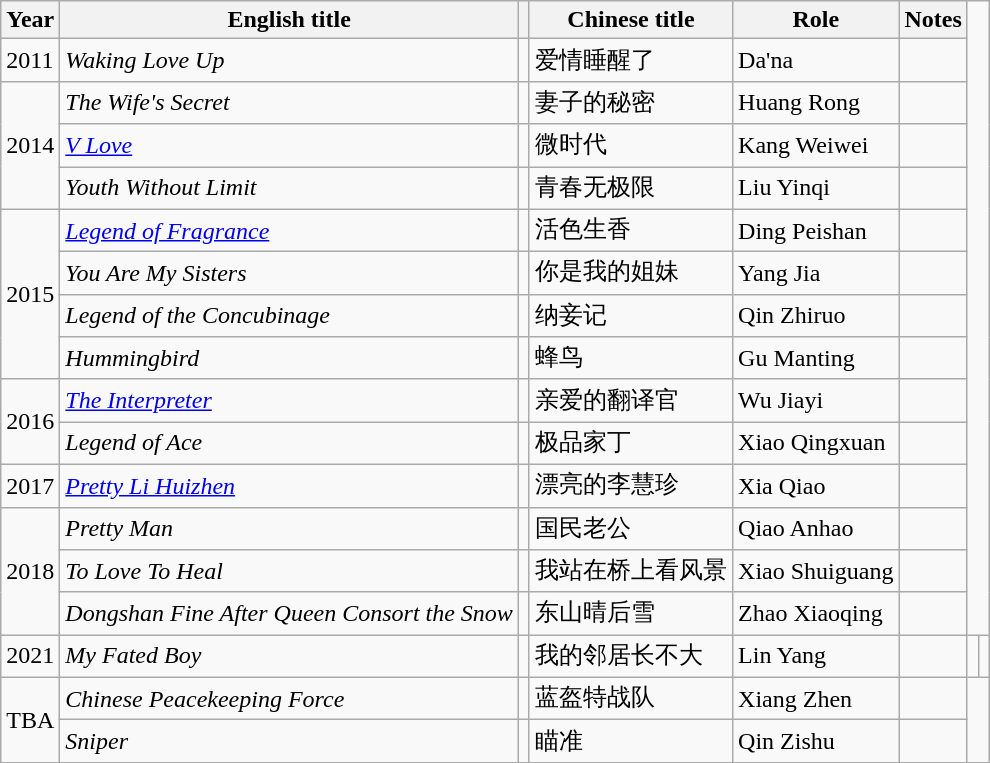<table class="wikitable sortable">
<tr>
<th>Year</th>
<th>English title</th>
<th></th>
<th>Chinese title</th>
<th>Role</th>
<th class="unsortable">Notes</th>
</tr>
<tr>
<td>2011</td>
<td><em>Waking Love Up</em></td>
<td></td>
<td>爱情睡醒了</td>
<td>Da'na</td>
<td></td>
</tr>
<tr>
<td rowspan=3>2014</td>
<td><em>The Wife's Secret</em></td>
<td></td>
<td>妻子的秘密</td>
<td>Huang Rong</td>
<td></td>
</tr>
<tr>
<td><em><a href='#'>V Love</a></em></td>
<td></td>
<td>微时代</td>
<td>Kang Weiwei</td>
<td></td>
</tr>
<tr>
<td><em>Youth Without Limit</em></td>
<td></td>
<td>青春无极限</td>
<td>Liu Yinqi</td>
<td></td>
</tr>
<tr>
<td rowspan=4>2015</td>
<td><em><a href='#'>Legend of Fragrance</a></em></td>
<td></td>
<td>活色生香</td>
<td>Ding Peishan</td>
<td></td>
</tr>
<tr>
<td><em>You Are My Sisters</em></td>
<td></td>
<td>你是我的姐妹</td>
<td>Yang Jia</td>
<td></td>
</tr>
<tr>
<td><em> Legend of the Concubinage</em></td>
<td></td>
<td>纳妾记</td>
<td>Qin Zhiruo</td>
<td></td>
</tr>
<tr>
<td><em>Hummingbird</em></td>
<td></td>
<td>蜂鸟</td>
<td>Gu Manting</td>
<td></td>
</tr>
<tr>
<td rowspan=2>2016</td>
<td><em><a href='#'>The Interpreter</a></em></td>
<td></td>
<td>亲爱的翻译官</td>
<td>Wu Jiayi</td>
<td></td>
</tr>
<tr>
<td><em>Legend of Ace</em></td>
<td></td>
<td>极品家丁</td>
<td>Xiao Qingxuan</td>
<td></td>
</tr>
<tr>
<td>2017</td>
<td><em><a href='#'>Pretty Li Huizhen</a></em></td>
<td></td>
<td>漂亮的李慧珍</td>
<td>Xia Qiao</td>
<td></td>
</tr>
<tr>
<td rowspan="3">2018</td>
<td><em>Pretty Man</em></td>
<td></td>
<td>国民老公</td>
<td>Qiao Anhao</td>
<td></td>
</tr>
<tr>
<td><em>To Love To Heal</em></td>
<td></td>
<td>我站在桥上看风景</td>
<td>Xiao Shuiguang</td>
<td></td>
</tr>
<tr>
<td><em>Dongshan Fine After Queen Consort the Snow</em></td>
<td></td>
<td>东山晴后雪</td>
<td>Zhao Xiaoqing</td>
<td></td>
</tr>
<tr>
<td>2021</td>
<td><em>My Fated Boy</em></td>
<td></td>
<td>我的邻居长不大</td>
<td>Lin Yang</td>
<td></td>
<td></td>
<td></td>
</tr>
<tr>
<td rowspan="3">TBA</td>
<td><em>Chinese Peacekeeping Force</em></td>
<td></td>
<td>蓝盔特战队</td>
<td>Xiang Zhen</td>
<td></td>
</tr>
<tr>
<td><em>Sniper</em></td>
<td></td>
<td>瞄准</td>
<td>Qin Zishu</td>
<td></td>
</tr>
<tr>
</tr>
</table>
